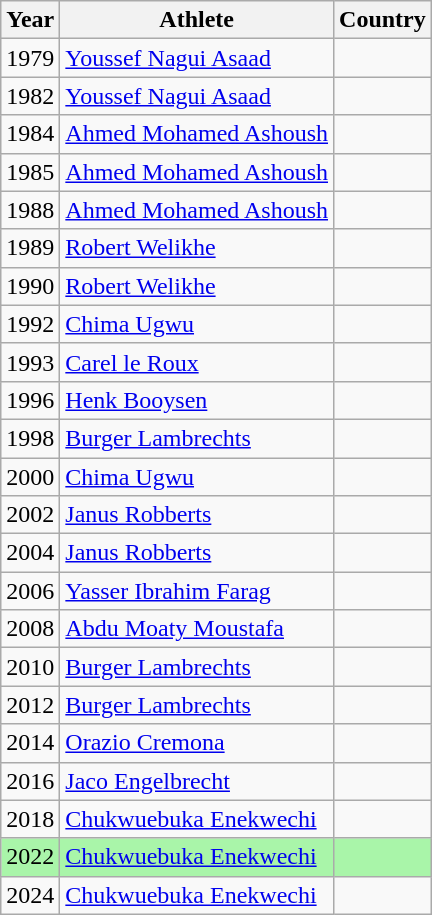<table class="wikitable sortable">
<tr>
<th>Year</th>
<th>Athlete</th>
<th>Country</th>
</tr>
<tr>
<td>1979</td>
<td><a href='#'>Youssef Nagui Asaad</a></td>
<td></td>
</tr>
<tr>
<td>1982</td>
<td><a href='#'>Youssef Nagui Asaad</a></td>
<td></td>
</tr>
<tr>
<td>1984</td>
<td><a href='#'>Ahmed Mohamed Ashoush</a></td>
<td></td>
</tr>
<tr>
<td>1985</td>
<td><a href='#'>Ahmed Mohamed Ashoush</a></td>
<td></td>
</tr>
<tr>
<td>1988</td>
<td><a href='#'>Ahmed Mohamed Ashoush</a></td>
<td></td>
</tr>
<tr>
<td>1989</td>
<td><a href='#'>Robert Welikhe</a></td>
<td></td>
</tr>
<tr>
<td>1990</td>
<td><a href='#'>Robert Welikhe</a></td>
<td></td>
</tr>
<tr>
<td>1992</td>
<td><a href='#'>Chima Ugwu</a></td>
<td></td>
</tr>
<tr>
<td>1993</td>
<td><a href='#'>Carel le Roux</a></td>
<td></td>
</tr>
<tr>
<td>1996</td>
<td><a href='#'>Henk Booysen</a></td>
<td></td>
</tr>
<tr>
<td>1998</td>
<td><a href='#'>Burger Lambrechts</a></td>
<td></td>
</tr>
<tr>
<td>2000</td>
<td><a href='#'>Chima Ugwu</a></td>
<td></td>
</tr>
<tr>
<td>2002</td>
<td><a href='#'>Janus Robberts</a></td>
<td></td>
</tr>
<tr>
<td>2004</td>
<td><a href='#'>Janus Robberts</a></td>
<td></td>
</tr>
<tr>
<td>2006</td>
<td><a href='#'>Yasser Ibrahim Farag</a></td>
<td></td>
</tr>
<tr>
<td>2008</td>
<td><a href='#'>Abdu Moaty Moustafa</a></td>
<td></td>
</tr>
<tr>
<td>2010</td>
<td><a href='#'>Burger Lambrechts</a></td>
<td></td>
</tr>
<tr>
<td>2012</td>
<td><a href='#'>Burger Lambrechts</a></td>
<td></td>
</tr>
<tr>
<td>2014</td>
<td><a href='#'>Orazio Cremona</a></td>
<td></td>
</tr>
<tr>
<td>2016</td>
<td><a href='#'>Jaco Engelbrecht</a></td>
<td></td>
</tr>
<tr>
<td>2018</td>
<td><a href='#'>Chukwuebuka Enekwechi</a></td>
<td></td>
</tr>
<tr bgcolor=#A9F5A9>
<td>2022</td>
<td><a href='#'>Chukwuebuka Enekwechi</a></td>
<td></td>
</tr>
<tr>
<td>2024</td>
<td><a href='#'>Chukwuebuka Enekwechi</a></td>
<td></td>
</tr>
</table>
